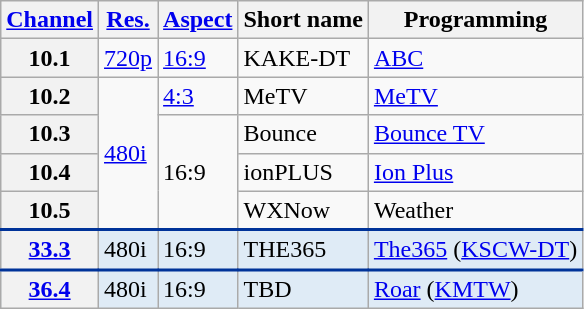<table class="wikitable">
<tr>
<th scope = "col"><a href='#'>Channel</a></th>
<th scope = "col"><a href='#'>Res.</a></th>
<th scope = "col"><a href='#'>Aspect</a></th>
<th scope = "col">Short name</th>
<th scope = "col">Programming</th>
</tr>
<tr>
<th scope = "row">10.1</th>
<td><a href='#'>720p</a></td>
<td><a href='#'>16:9</a></td>
<td>KAKE-DT</td>
<td><a href='#'>ABC</a></td>
</tr>
<tr>
<th scope = "row">10.2</th>
<td rowspan=4><a href='#'>480i</a></td>
<td><a href='#'>4:3</a></td>
<td>MeTV</td>
<td><a href='#'>MeTV</a></td>
</tr>
<tr>
<th scope = "row">10.3</th>
<td rowspan=3>16:9</td>
<td>Bounce</td>
<td><a href='#'>Bounce TV</a></td>
</tr>
<tr>
<th scope = "row">10.4</th>
<td>ionPLUS</td>
<td><a href='#'>Ion Plus</a></td>
</tr>
<tr>
<th scope = "row">10.5</th>
<td>WXNow</td>
<td>Weather</td>
</tr>
<tr style="background-color:#DFEBF6; border-top: 2px solid #003399;">
<th scope="row"><a href='#'>33.3</a></th>
<td>480i</td>
<td>16:9</td>
<td>THE365</td>
<td><a href='#'>The365</a> (<a href='#'>KSCW-DT</a>)</td>
</tr>
<tr style="background-color:#DFEBF6; border-top: 2px solid #003399;">
<th scope="row"><a href='#'>36.4</a></th>
<td>480i</td>
<td>16:9</td>
<td>TBD</td>
<td><a href='#'>Roar</a> (<a href='#'>KMTW</a>)</td>
</tr>
</table>
